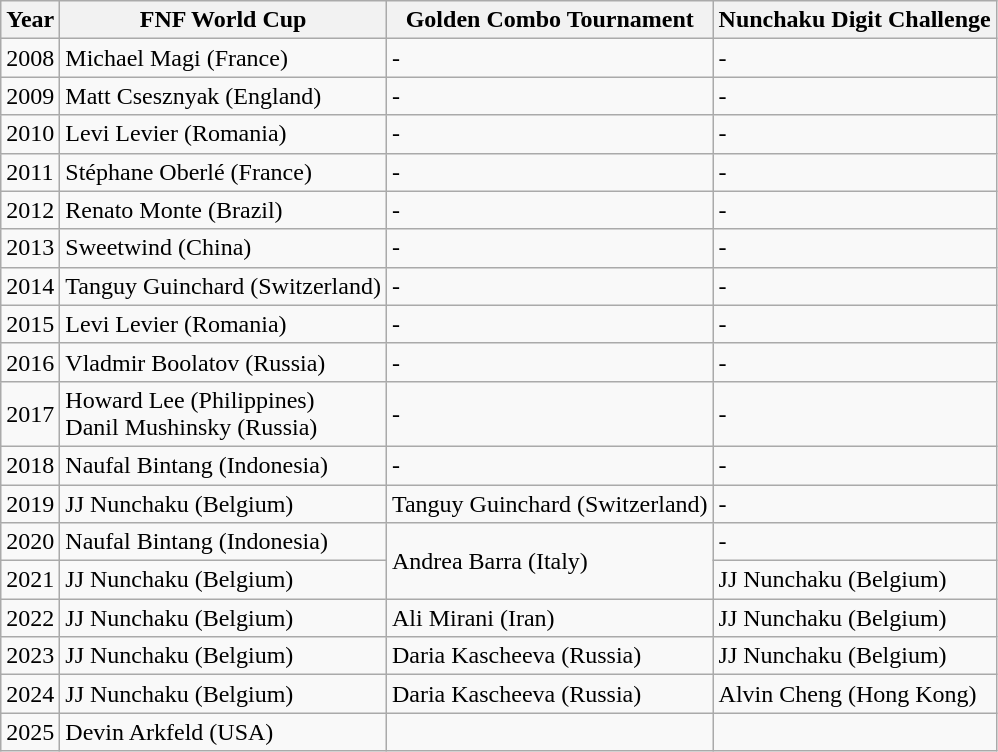<table class="wikitable">
<tr>
<th>Year</th>
<th>FNF World Cup</th>
<th>Golden Combo Tournament</th>
<th>Nunchaku Digit Challenge</th>
</tr>
<tr>
<td>2008</td>
<td>Michael Magi (France)</td>
<td>-</td>
<td>-</td>
</tr>
<tr>
<td>2009</td>
<td>Matt Csesznyak (England)</td>
<td>-</td>
<td>-</td>
</tr>
<tr>
<td>2010</td>
<td>Levi Levier (Romania)</td>
<td>-</td>
<td>-</td>
</tr>
<tr>
<td>2011</td>
<td>Stéphane Oberlé (France)</td>
<td>-</td>
<td>-</td>
</tr>
<tr>
<td>2012</td>
<td>Renato Monte (Brazil)</td>
<td>-</td>
<td>-</td>
</tr>
<tr>
<td>2013</td>
<td>Sweetwind (China)</td>
<td>-</td>
<td>-</td>
</tr>
<tr>
<td>2014</td>
<td>Tanguy Guinchard (Switzerland)</td>
<td>-</td>
<td>-</td>
</tr>
<tr>
<td>2015</td>
<td>Levi Levier (Romania)</td>
<td>-</td>
<td>-</td>
</tr>
<tr>
<td>2016</td>
<td>Vladmir Boolatov (Russia)</td>
<td>-</td>
<td>-</td>
</tr>
<tr>
<td>2017</td>
<td>Howard Lee (Philippines)<br>Danil Mushinsky (Russia)</td>
<td>-</td>
<td>-</td>
</tr>
<tr>
<td>2018</td>
<td>Naufal Bintang (Indonesia)</td>
<td>-</td>
<td>-</td>
</tr>
<tr>
<td>2019</td>
<td>JJ Nunchaku (Belgium)</td>
<td>Tanguy Guinchard (Switzerland)</td>
<td>-</td>
</tr>
<tr>
<td>2020</td>
<td>Naufal Bintang (Indonesia)</td>
<td rowspan="2">Andrea Barra (Italy)</td>
<td>-</td>
</tr>
<tr>
<td>2021</td>
<td>JJ Nunchaku (Belgium)</td>
<td>JJ Nunchaku (Belgium)</td>
</tr>
<tr>
<td>2022</td>
<td>JJ Nunchaku (Belgium)</td>
<td>Ali Mirani (Iran)</td>
<td>JJ Nunchaku (Belgium)</td>
</tr>
<tr>
<td>2023</td>
<td>JJ Nunchaku (Belgium)</td>
<td>Daria Kascheeva (Russia)</td>
<td>JJ Nunchaku (Belgium)</td>
</tr>
<tr>
<td>2024</td>
<td>JJ Nunchaku (Belgium)</td>
<td>Daria Kascheeva (Russia)</td>
<td>Alvin Cheng (Hong Kong)</td>
</tr>
<tr>
<td>2025</td>
<td>Devin Arkfeld (USA)</td>
<td></td>
<td></td>
</tr>
</table>
